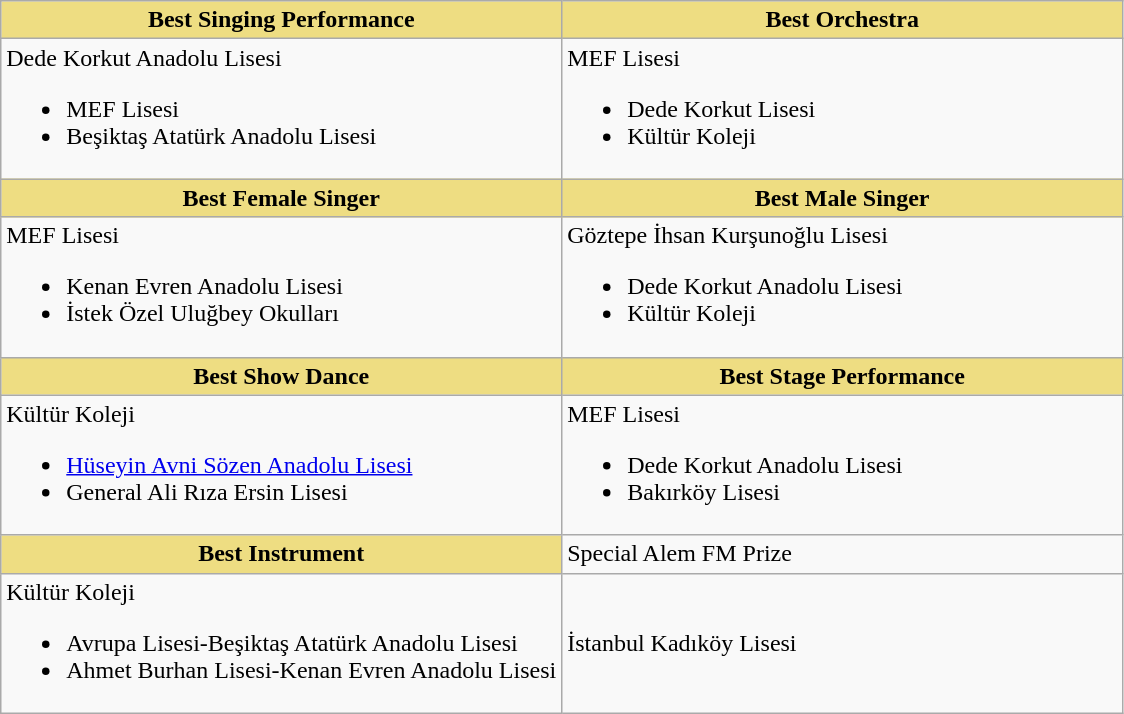<table class=wikitable>
<tr>
<th style="background:#EEDD82; width:50%">Best Singing Performance</th>
<th style="background:#EEDD82; width:50%">Best Orchestra</th>
</tr>
<tr>
<td valign="top">Dede Korkut Anadolu Lisesi<br><ul><li>MEF Lisesi</li><li>Beşiktaş Atatürk Anadolu Lisesi</li></ul></td>
<td valign="top">MEF Lisesi<br><ul><li>Dede Korkut Lisesi</li><li>Kültür Koleji</li></ul></td>
</tr>
<tr>
<th style="background:#EEDD82; width:50%">Best Female Singer</th>
<th style="background:#EEDD82; width:50%">Best Male Singer</th>
</tr>
<tr>
<td valign="top">MEF Lisesi<br><ul><li>Kenan Evren Anadolu Lisesi</li><li>İstek Özel Uluğbey Okulları</li></ul></td>
<td valign="top">Göztepe İhsan Kurşunoğlu Lisesi<br><ul><li>Dede Korkut Anadolu Lisesi</li><li>Kültür Koleji</li></ul></td>
</tr>
<tr>
<th style="background:#EEDD82; width:50%">Best Show Dance</th>
<th style="background:#EEDD82; width:50%">Best Stage Performance</th>
</tr>
<tr>
<td valign="top">Kültür Koleji<br><ul><li><a href='#'>Hüseyin Avni Sözen Anadolu Lisesi</a></li><li>General Ali Rıza Ersin Lisesi</li></ul></td>
<td valign="top">MEF Lisesi<br><ul><li>Dede Korkut Anadolu Lisesi</li><li>Bakırköy Lisesi</li></ul></td>
</tr>
<tr>
<th style="background:#EEDD82; width:50%">Best Instrument</th>
<td>Special Alem FM Prize</td>
</tr>
<tr>
<td valign="top">Kültür Koleji<br><ul><li>Avrupa Lisesi-Beşiktaş Atatürk Anadolu Lisesi</li><li>Ahmet Burhan Lisesi-Kenan Evren Anadolu Lisesi</li></ul></td>
<td>İstanbul Kadıköy Lisesi</td>
</tr>
</table>
